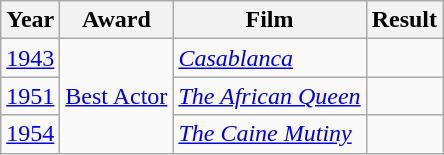<table class="wikitable">
<tr>
<th>Year</th>
<th>Award</th>
<th>Film</th>
<th>Result</th>
</tr>
<tr>
<td><a href='#'>1943</a></td>
<td Rowspan="3"><a href='#'>Best Actor</a></td>
<td><em><a href='#'>Casablanca</a></em></td>
<td></td>
</tr>
<tr>
<td><a href='#'>1951</a></td>
<td><em><a href='#'>The African Queen</a></em></td>
<td></td>
</tr>
<tr>
<td><a href='#'>1954</a></td>
<td><em><a href='#'>The Caine Mutiny</a></em></td>
<td></td>
</tr>
</table>
